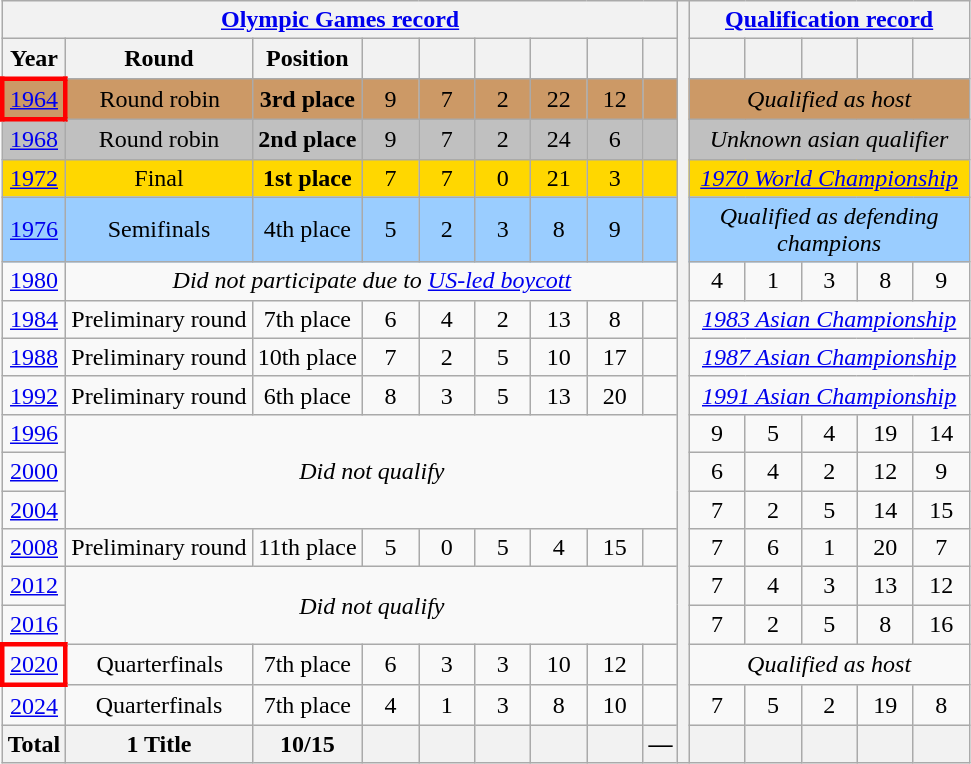<table class="wikitable" style="text-align: center;">
<tr>
<th colspan=9><a href='#'>Olympic Games record</a></th>
<th rowspan=21></th>
<th colspan=5><a href='#'>Qualification record</a></th>
</tr>
<tr>
<th>Year</th>
<th>Round</th>
<th>Position</th>
<th width=30></th>
<th width=30></th>
<th width=30></th>
<th width=30></th>
<th width=30></th>
<th></th>
<th width=30></th>
<th width=30></th>
<th width=30></th>
<th width=30></th>
<th width=30></th>
</tr>
<tr bgcolor=cc9966>
<td style="border:3px solid red"> <a href='#'>1964</a></td>
<td>Round robin</td>
<td><strong>3rd place</strong></td>
<td>9</td>
<td>7</td>
<td>2</td>
<td>22</td>
<td>12</td>
<td></td>
<td colspan=6><em>Qualified as host</em></td>
</tr>
<tr bgcolor=silver>
<td> <a href='#'>1968</a></td>
<td>Round robin</td>
<td><strong>2nd place</strong></td>
<td>9</td>
<td>7</td>
<td>2</td>
<td>24</td>
<td>6</td>
<td></td>
<td colspan=6><em>Unknown asian qualifier</em></td>
</tr>
<tr bgcolor=gold>
<td> <a href='#'>1972</a></td>
<td>Final</td>
<td><strong>1st place</strong></td>
<td>7</td>
<td>7</td>
<td>0</td>
<td>21</td>
<td>3</td>
<td></td>
<td colspan=6><em><a href='#'>1970 World Championship</a></em></td>
</tr>
<tr bgcolor=9acdff>
<td> <a href='#'>1976</a></td>
<td>Semifinals</td>
<td>4th place</td>
<td>5</td>
<td>2</td>
<td>3</td>
<td>8</td>
<td>9</td>
<td></td>
<td colspan=6><em>Qualified as defending champions</em></td>
</tr>
<tr>
<td> <a href='#'>1980</a></td>
<td colspan=8><em>Did not participate due to <a href='#'>US-led boycott</a></em></td>
<td>4</td>
<td>1</td>
<td>3</td>
<td>8</td>
<td>9</td>
</tr>
<tr>
<td> <a href='#'>1984</a></td>
<td>Preliminary round</td>
<td>7th place</td>
<td>6</td>
<td>4</td>
<td>2</td>
<td>13</td>
<td>8</td>
<td></td>
<td colspan=6><em><a href='#'>1983 Asian Championship</a></em></td>
</tr>
<tr>
<td> <a href='#'>1988</a></td>
<td>Preliminary round</td>
<td>10th place</td>
<td>7</td>
<td>2</td>
<td>5</td>
<td>10</td>
<td>17</td>
<td></td>
<td colspan=6><em><a href='#'>1987 Asian Championship</a></em></td>
</tr>
<tr>
<td> <a href='#'>1992</a></td>
<td>Preliminary round</td>
<td>6th place</td>
<td>8</td>
<td>3</td>
<td>5</td>
<td>13</td>
<td>20</td>
<td></td>
<td colspan=6><em><a href='#'>1991 Asian Championship</a></em></td>
</tr>
<tr>
<td> <a href='#'>1996</a></td>
<td colspan=8 rowspan=3><em>Did not qualify</em></td>
<td>9</td>
<td>5</td>
<td>4</td>
<td>19</td>
<td>14</td>
</tr>
<tr>
<td> <a href='#'>2000</a></td>
<td>6</td>
<td>4</td>
<td>2</td>
<td>12</td>
<td>9</td>
</tr>
<tr>
<td> <a href='#'>2004</a></td>
<td>7</td>
<td>2</td>
<td>5</td>
<td>14</td>
<td>15</td>
</tr>
<tr>
<td> <a href='#'>2008</a></td>
<td>Preliminary round</td>
<td>11th place</td>
<td>5</td>
<td>0</td>
<td>5</td>
<td>4</td>
<td>15</td>
<td></td>
<td>7</td>
<td>6</td>
<td>1</td>
<td>20</td>
<td>7</td>
</tr>
<tr>
<td> <a href='#'>2012</a></td>
<td colspan=8 rowspan=2><em>Did not qualify</em></td>
<td>7</td>
<td>4</td>
<td>3</td>
<td>13</td>
<td>12</td>
</tr>
<tr>
<td> <a href='#'>2016</a></td>
<td>7</td>
<td>2</td>
<td>5</td>
<td>8</td>
<td>16</td>
</tr>
<tr>
<td style="border: 3px solid red"> <a href='#'>2020</a></td>
<td>Quarterfinals</td>
<td>7th place</td>
<td>6</td>
<td>3</td>
<td>3</td>
<td>10</td>
<td>12</td>
<td></td>
<td colspan=6><em>Qualified as host</em></td>
</tr>
<tr>
<td align=center> <a href='#'>2024</a></td>
<td>Quarterfinals</td>
<td>7th place</td>
<td>4</td>
<td>1</td>
<td>3</td>
<td>8</td>
<td>10</td>
<td></td>
<td>7</td>
<td>5</td>
<td>2</td>
<td>19</td>
<td>8</td>
</tr>
<tr>
<th>Total</th>
<th>1 Title</th>
<th>10/15</th>
<th></th>
<th></th>
<th></th>
<th></th>
<th></th>
<th>—</th>
<th></th>
<th></th>
<th></th>
<th></th>
<th></th>
</tr>
</table>
